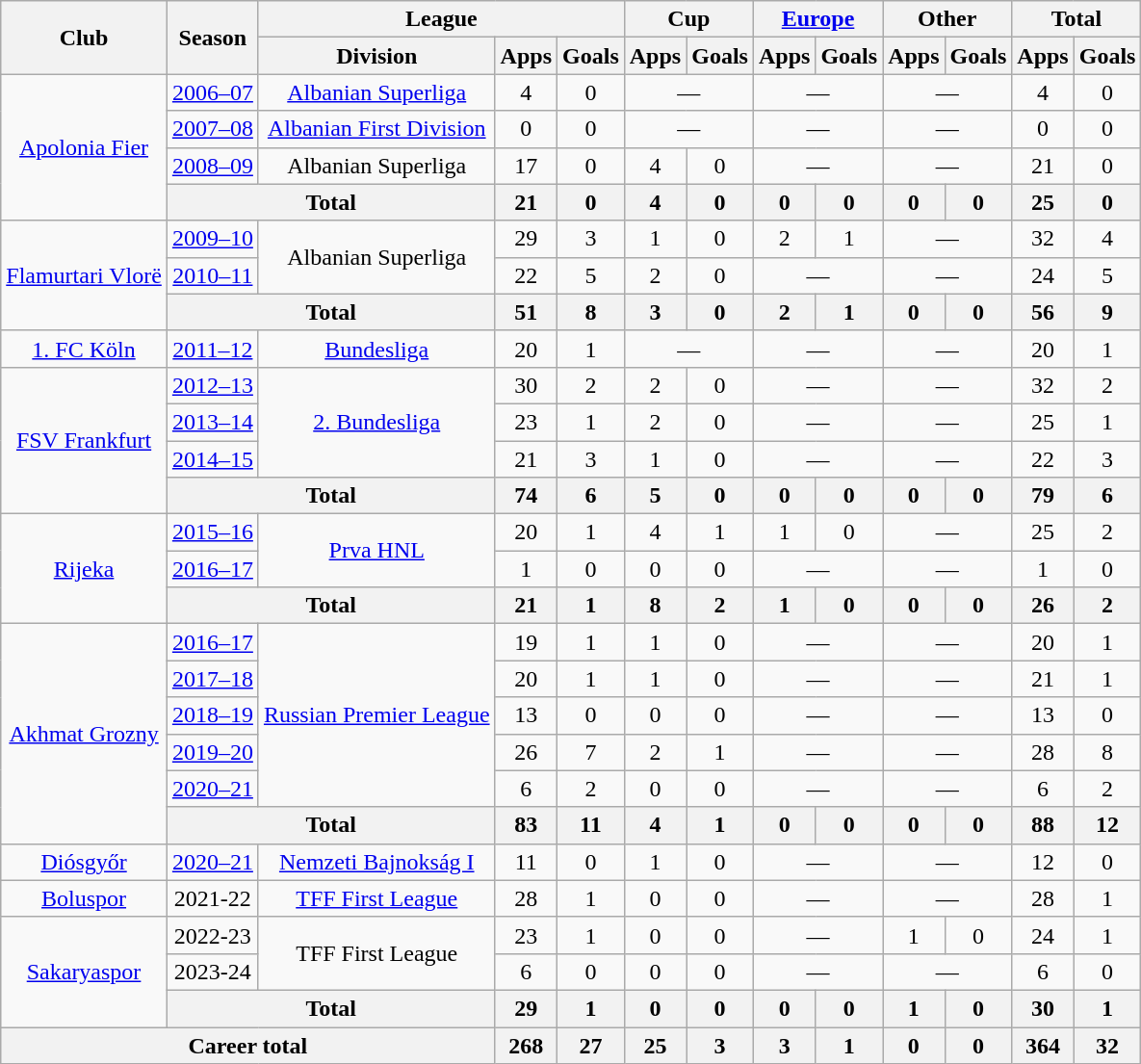<table class="wikitable" style="text-align:center">
<tr>
<th rowspan="2">Club</th>
<th rowspan="2">Season</th>
<th colspan="3">League</th>
<th colspan="2">Cup</th>
<th colspan="2"><a href='#'>Europe</a></th>
<th colspan="2">Other</th>
<th colspan="2">Total</th>
</tr>
<tr>
<th>Division</th>
<th>Apps</th>
<th>Goals</th>
<th>Apps</th>
<th>Goals</th>
<th>Apps</th>
<th>Goals</th>
<th>Apps</th>
<th>Goals</th>
<th>Apps</th>
<th>Goals</th>
</tr>
<tr>
<td rowspan="4"><a href='#'>Apolonia Fier</a></td>
<td><a href='#'>2006–07</a></td>
<td><a href='#'>Albanian Superliga</a></td>
<td>4</td>
<td>0</td>
<td colspan="2">—</td>
<td colspan="2">—</td>
<td colspan="2">—</td>
<td>4</td>
<td>0</td>
</tr>
<tr>
<td><a href='#'>2007–08</a></td>
<td><a href='#'>Albanian First Division</a></td>
<td>0</td>
<td>0</td>
<td colspan="2">—</td>
<td colspan="2">—</td>
<td colspan="2">—</td>
<td>0</td>
<td>0</td>
</tr>
<tr>
<td><a href='#'>2008–09</a></td>
<td>Albanian Superliga</td>
<td>17</td>
<td>0</td>
<td>4</td>
<td>0</td>
<td colspan="2">—</td>
<td colspan="2">—</td>
<td>21</td>
<td>0</td>
</tr>
<tr>
<th colspan="2">Total</th>
<th>21</th>
<th>0</th>
<th>4</th>
<th>0</th>
<th>0</th>
<th>0</th>
<th>0</th>
<th>0</th>
<th>25</th>
<th>0</th>
</tr>
<tr>
<td rowspan="3"><a href='#'>Flamurtari Vlorë</a></td>
<td><a href='#'>2009–10</a></td>
<td rowspan="2">Albanian Superliga</td>
<td>29</td>
<td>3</td>
<td>1</td>
<td>0</td>
<td>2</td>
<td>1</td>
<td colspan="2">—</td>
<td>32</td>
<td>4</td>
</tr>
<tr>
<td><a href='#'>2010–11</a></td>
<td>22</td>
<td>5</td>
<td>2</td>
<td>0</td>
<td colspan="2">—</td>
<td colspan="2">—</td>
<td>24</td>
<td>5</td>
</tr>
<tr>
<th colspan="2">Total</th>
<th>51</th>
<th>8</th>
<th>3</th>
<th>0</th>
<th>2</th>
<th>1</th>
<th>0</th>
<th>0</th>
<th>56</th>
<th>9</th>
</tr>
<tr>
<td><a href='#'>1. FC Köln</a></td>
<td><a href='#'>2011–12</a></td>
<td><a href='#'>Bundesliga</a></td>
<td>20</td>
<td>1</td>
<td colspan="2">—</td>
<td colspan="2">—</td>
<td colspan="2">—</td>
<td>20</td>
<td>1</td>
</tr>
<tr>
<td rowspan="4"><a href='#'>FSV Frankfurt</a></td>
<td><a href='#'>2012–13</a></td>
<td rowspan="3"><a href='#'>2. Bundesliga</a></td>
<td>30</td>
<td>2</td>
<td>2</td>
<td>0</td>
<td colspan="2">—</td>
<td colspan="2">—</td>
<td>32</td>
<td>2</td>
</tr>
<tr>
<td><a href='#'>2013–14</a></td>
<td>23</td>
<td>1</td>
<td>2</td>
<td>0</td>
<td colspan="2">—</td>
<td colspan="2">—</td>
<td>25</td>
<td>1</td>
</tr>
<tr>
<td><a href='#'>2014–15</a></td>
<td>21</td>
<td>3</td>
<td>1</td>
<td>0</td>
<td colspan="2">—</td>
<td colspan="2">—</td>
<td>22</td>
<td>3</td>
</tr>
<tr>
<th colspan="2">Total</th>
<th>74</th>
<th>6</th>
<th>5</th>
<th>0</th>
<th>0</th>
<th>0</th>
<th>0</th>
<th>0</th>
<th>79</th>
<th>6</th>
</tr>
<tr>
<td rowspan="3"><a href='#'>Rijeka</a></td>
<td><a href='#'>2015–16</a></td>
<td rowspan="2"><a href='#'>Prva HNL</a></td>
<td>20</td>
<td>1</td>
<td>4</td>
<td>1</td>
<td>1</td>
<td>0</td>
<td colspan="2">—</td>
<td>25</td>
<td>2</td>
</tr>
<tr>
<td><a href='#'>2016–17</a></td>
<td>1</td>
<td>0</td>
<td>0</td>
<td>0</td>
<td colspan="2">—</td>
<td colspan="2">—</td>
<td>1</td>
<td>0</td>
</tr>
<tr>
<th colspan="2">Total</th>
<th>21</th>
<th>1</th>
<th>8</th>
<th>2</th>
<th>1</th>
<th>0</th>
<th>0</th>
<th>0</th>
<th>26</th>
<th>2</th>
</tr>
<tr>
<td rowspan="6"><a href='#'>Akhmat Grozny</a></td>
<td><a href='#'>2016–17</a></td>
<td rowspan="5"><a href='#'>Russian Premier League</a></td>
<td>19</td>
<td>1</td>
<td>1</td>
<td>0</td>
<td colspan="2">—</td>
<td colspan="2">—</td>
<td>20</td>
<td>1</td>
</tr>
<tr>
<td><a href='#'>2017–18</a></td>
<td>20</td>
<td>1</td>
<td>1</td>
<td>0</td>
<td colspan="2">—</td>
<td colspan="2">—</td>
<td>21</td>
<td>1</td>
</tr>
<tr>
<td><a href='#'>2018–19</a></td>
<td>13</td>
<td>0</td>
<td>0</td>
<td>0</td>
<td colspan="2">—</td>
<td colspan="2">—</td>
<td>13</td>
<td>0</td>
</tr>
<tr>
<td><a href='#'>2019–20</a></td>
<td>26</td>
<td>7</td>
<td>2</td>
<td>1</td>
<td colspan="2">—</td>
<td colspan="2">—</td>
<td>28</td>
<td>8</td>
</tr>
<tr>
<td><a href='#'>2020–21</a></td>
<td>6</td>
<td>2</td>
<td>0</td>
<td>0</td>
<td colspan="2">—</td>
<td colspan="2">—</td>
<td>6</td>
<td>2</td>
</tr>
<tr>
<th colspan="2">Total</th>
<th>83</th>
<th>11</th>
<th>4</th>
<th>1</th>
<th>0</th>
<th>0</th>
<th>0</th>
<th>0</th>
<th>88</th>
<th>12</th>
</tr>
<tr>
<td><a href='#'>Diósgyőr</a></td>
<td><a href='#'>2020–21</a></td>
<td><a href='#'>Nemzeti Bajnokság I</a></td>
<td>11</td>
<td>0</td>
<td>1</td>
<td>0</td>
<td colspan="2">—</td>
<td colspan="2">—</td>
<td>12</td>
<td>0</td>
</tr>
<tr>
<td><a href='#'>Boluspor</a></td>
<td>2021-22</td>
<td><a href='#'>TFF First League</a></td>
<td>28</td>
<td>1</td>
<td>0</td>
<td>0</td>
<td colspan="2">—</td>
<td colspan="2">—</td>
<td>28</td>
<td>1</td>
</tr>
<tr>
<td rowspan="3"><a href='#'>Sakaryaspor</a></td>
<td>2022-23</td>
<td rowspan="2">TFF First League</td>
<td>23</td>
<td>1</td>
<td>0</td>
<td>0</td>
<td colspan="2">—</td>
<td>1</td>
<td>0</td>
<td>24</td>
<td>1</td>
</tr>
<tr>
<td>2023-24</td>
<td>6</td>
<td>0</td>
<td>0</td>
<td>0</td>
<td colspan="2">—</td>
<td colspan="2">—</td>
<td>6</td>
<td>0</td>
</tr>
<tr>
<th colspan="2">Total</th>
<th>29</th>
<th>1</th>
<th>0</th>
<th>0</th>
<th>0</th>
<th>0</th>
<th>1</th>
<th>0</th>
<th>30</th>
<th>1</th>
</tr>
<tr>
<th colspan="3">Career total</th>
<th>268</th>
<th>27</th>
<th>25</th>
<th>3</th>
<th>3</th>
<th>1</th>
<th>0</th>
<th>0</th>
<th>364</th>
<th>32</th>
</tr>
</table>
